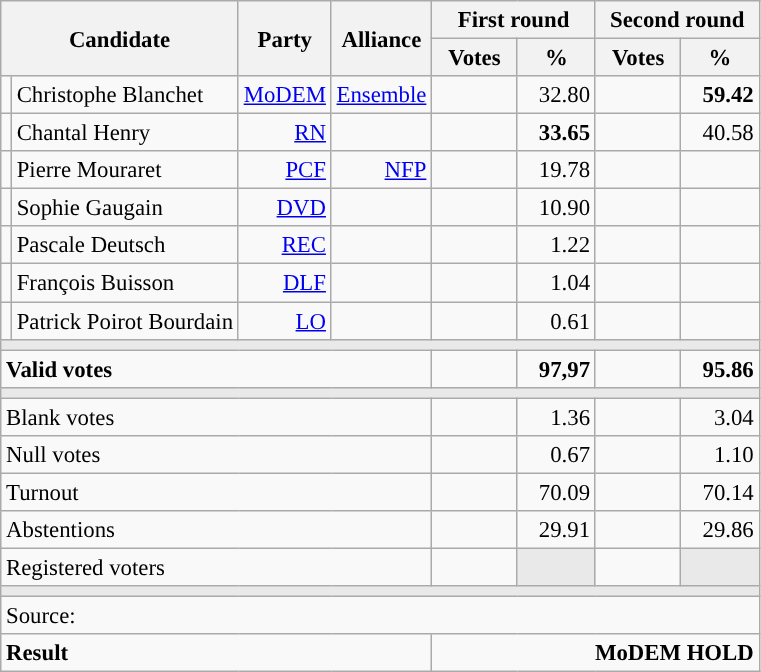<table class="wikitable" style="text-align:right;font-size:95%;">
<tr>
<th colspan="2" rowspan="2">Candidate</th>
<th colspan="1" rowspan="2">Party</th>
<th colspan="1" rowspan="2">Alliance</th>
<th colspan="2">First round</th>
<th colspan="2">Second round</th>
</tr>
<tr>
<th style="width:50px;">Votes</th>
<th style="width:45px;">%</th>
<th style="width:50px;">Votes</th>
<th style="width:45px;">%</th>
</tr>
<tr>
<td style="color:inherit;background:"></td>
<td style="text-align:left;">Christophe Blanchet</td>
<td><a href='#'>MoDEM</a></td>
<td><a href='#'>Ensemble</a></td>
<td></td>
<td>32.80</td>
<td><strong></strong></td>
<td><strong>59.42</strong></td>
</tr>
<tr>
<td style="color:inherit;background:"></td>
<td style="text-align:left;">Chantal Henry</td>
<td><a href='#'>RN</a></td>
<td></td>
<td><strong></strong></td>
<td><strong>33.65</strong></td>
<td></td>
<td>40.58</td>
</tr>
<tr>
<td style="color:inherit;background:"></td>
<td style="text-align:left;">Pierre Mouraret</td>
<td><a href='#'>PCF</a></td>
<td><a href='#'>NFP</a></td>
<td></td>
<td>19.78</td>
<td></td>
<td></td>
</tr>
<tr>
<td style="color:inherit;background:"></td>
<td style="text-align:left;">Sophie Gaugain</td>
<td><a href='#'>DVD</a></td>
<td></td>
<td></td>
<td>10.90</td>
<td></td>
<td></td>
</tr>
<tr>
<td style="color:inherit;background:"></td>
<td style="text-align:left;">Pascale Deutsch</td>
<td><a href='#'>REC</a></td>
<td></td>
<td></td>
<td>1.22</td>
<td></td>
<td></td>
</tr>
<tr>
<td style="color:inherit;background:"></td>
<td style="text-align:left;">François Buisson</td>
<td><a href='#'>DLF</a></td>
<td></td>
<td></td>
<td>1.04</td>
<td></td>
<td></td>
</tr>
<tr>
<td style="color:inherit;background:"></td>
<td style="text-align:left;">Patrick Poirot Bourdain</td>
<td><a href='#'>LO</a></td>
<td></td>
<td></td>
<td>0.61</td>
<td></td>
<td></td>
</tr>
<tr>
<td colspan="8" style="background:#E9E9E9;"></td>
</tr>
<tr style="font-weight:bold;">
<td colspan="4" style="text-align:left;">Valid votes</td>
<td></td>
<td>97,97</td>
<td></td>
<td>95.86</td>
</tr>
<tr>
<td colspan="8" style="background:#E9E9E9;"></td>
</tr>
<tr>
<td colspan="4" style="text-align:left;">Blank votes</td>
<td></td>
<td>1.36</td>
<td></td>
<td>3.04</td>
</tr>
<tr>
<td colspan="4" style="text-align:left;">Null votes</td>
<td></td>
<td>0.67</td>
<td></td>
<td>1.10</td>
</tr>
<tr>
<td colspan="4" style="text-align:left;">Turnout</td>
<td></td>
<td>70.09</td>
<td></td>
<td>70.14</td>
</tr>
<tr>
<td colspan="4" style="text-align:left;">Abstentions</td>
<td></td>
<td>29.91</td>
<td></td>
<td>29.86</td>
</tr>
<tr>
<td colspan="4" style="text-align:left;">Registered voters</td>
<td></td>
<td style="color:inherit;background:#E9E9E9;"></td>
<td></td>
<td style="color:inherit;background:#E9E9E9;"></td>
</tr>
<tr>
<td colspan="8" style="background:#E9E9E9;"></td>
</tr>
<tr>
<td colspan="8" style="text-align:left;">Source: </td>
</tr>
<tr style="font-weight:bold">
<td colspan="4" style="text-align:left;">Result</td>
<td colspan="4" style="background-color:">MoDEM HOLD</td>
</tr>
</table>
